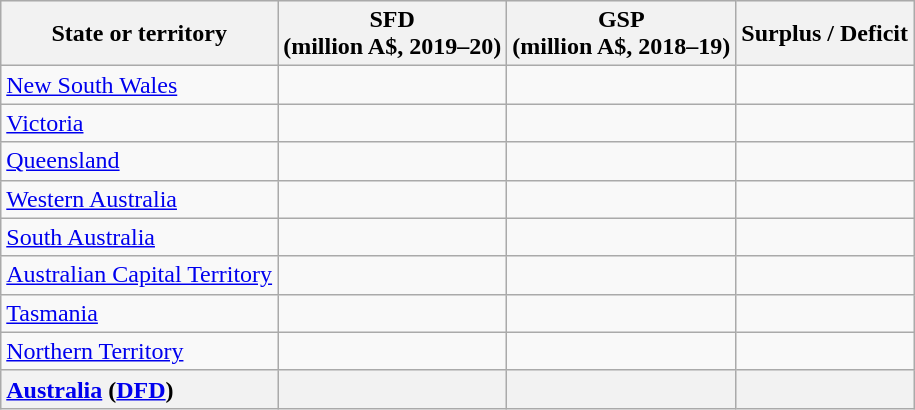<table class="wikitable sortable">
<tr style="background: #efefef;">
<th>State or territory</th>
<th>SFD <br> (million A$, 2019–20)</th>
<th>GSP <br> (million A$, 2018–19)</th>
<th>Surplus / Deficit</th>
</tr>
<tr>
<td> <a href='#'>New South Wales</a></td>
<td style="text-align: right;"></td>
<td style="text-align: right;"></td>
<td style="text-align: right; color:green;"></td>
</tr>
<tr>
<td> <a href='#'>Victoria</a></td>
<td style="text-align: right;"></td>
<td style="text-align: right;"></td>
<td style="text-align: right; color:red;"></td>
</tr>
<tr>
<td> <a href='#'>Queensland</a></td>
<td style="text-align: right;"></td>
<td style="text-align: right;"></td>
<td style="text-align: right; color:green;"></td>
</tr>
<tr>
<td> <a href='#'>Western Australia</a></td>
<td style="text-align: right;"></td>
<td style="text-align: right;"></td>
<td style="text-align: right; color:green;"></td>
</tr>
<tr>
<td> <a href='#'>South Australia</a></td>
<td style="text-align: right;"></td>
<td style="text-align: right;"></td>
<td style="text-align: right; color:red;"></td>
</tr>
<tr>
<td> <a href='#'>Australian Capital Territory</a></td>
<td style="text-align: right;"></td>
<td style="text-align: right;"></td>
<td style="text-align: right; color:red;"></td>
</tr>
<tr>
<td> <a href='#'>Tasmania</a></td>
<td style="text-align: right;"></td>
<td style="text-align: right;"></td>
<td style="text-align: right; color:red;"></td>
</tr>
<tr>
<td> <a href='#'>Northern Territory</a></td>
<td style="text-align: right;"></td>
<td style="text-align: right;"></td>
<td style="text-align: right; color:green;"></td>
</tr>
<tr bgcolor=#eeeeee>
<th style="text-align: left;"> <a href='#'>Australia</a> (<a href='#'>DFD</a>)</th>
<th style="text-align: right;"></th>
<th style="text-align: right;"></th>
<th style="text-align: right; color:green;"></th>
</tr>
</table>
